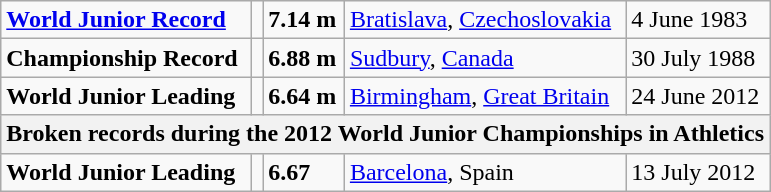<table class="wikitable">
<tr>
<td><strong><a href='#'>World Junior Record</a></strong></td>
<td></td>
<td><strong>7.14 m</strong></td>
<td><a href='#'>Bratislava</a>, <a href='#'>Czechoslovakia</a></td>
<td>4 June 1983</td>
</tr>
<tr>
<td><strong>Championship Record</strong></td>
<td></td>
<td><strong>6.88 m</strong></td>
<td><a href='#'>Sudbury</a>, <a href='#'>Canada</a></td>
<td>30 July 1988</td>
</tr>
<tr>
<td><strong>World Junior Leading</strong></td>
<td></td>
<td><strong>6.64 m</strong></td>
<td><a href='#'>Birmingham</a>, <a href='#'>Great Britain</a></td>
<td>24 June 2012</td>
</tr>
<tr>
<th colspan="5">Broken records during the 2012 World Junior Championships in Athletics</th>
</tr>
<tr>
<td><strong>World Junior Leading</strong></td>
<td></td>
<td><strong>6.67</strong></td>
<td><a href='#'>Barcelona</a>, Spain</td>
<td>13 July 2012</td>
</tr>
</table>
